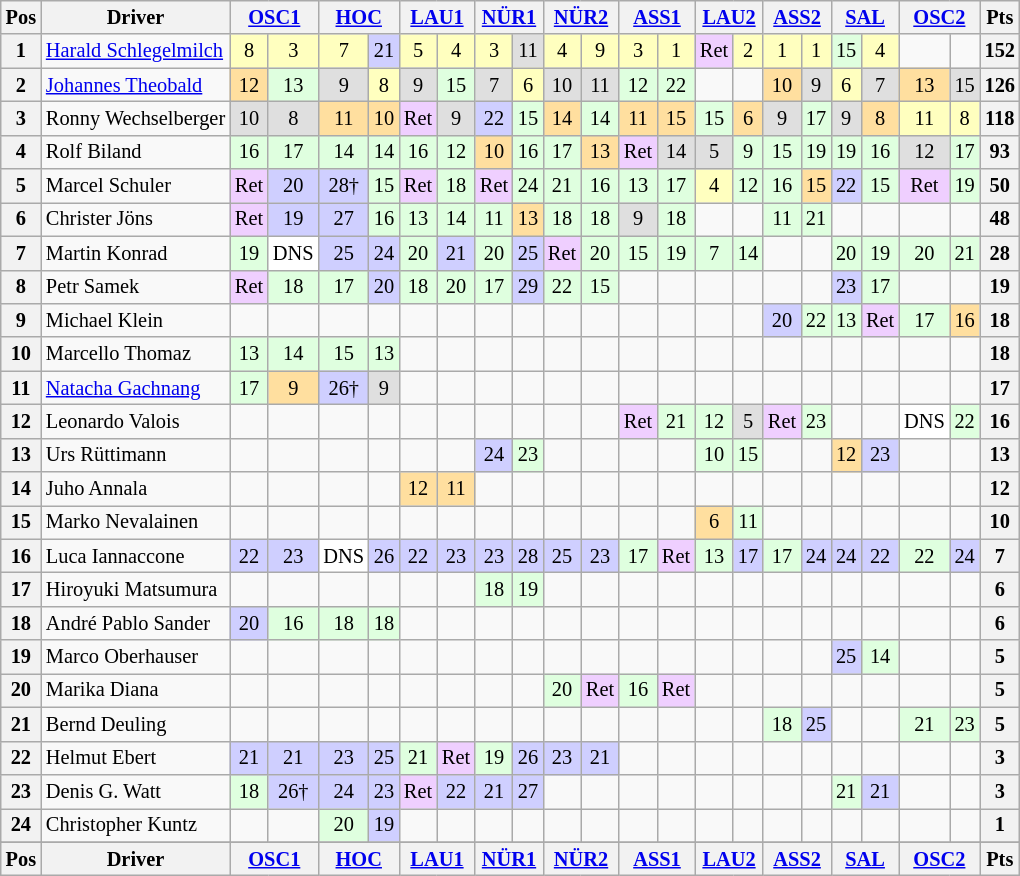<table class="wikitable" style="font-size: 85%; text-align:center">
<tr valign="top">
<th valign="middle">Pos</th>
<th valign="middle">Driver</th>
<th colspan=2><a href='#'>OSC1</a><br></th>
<th colspan=2><a href='#'>HOC</a><br></th>
<th colspan=2><a href='#'>LAU1</a><br></th>
<th colspan=2><a href='#'>NÜR1</a><br></th>
<th colspan=2><a href='#'>NÜR2</a><br></th>
<th colspan=2><a href='#'>ASS1</a><br></th>
<th colspan=2><a href='#'>LAU2</a><br></th>
<th colspan=2><a href='#'>ASS2</a><br></th>
<th colspan=2><a href='#'>SAL</a><br></th>
<th colspan=2><a href='#'>OSC2</a><br></th>
<th valign="middle">Pts</th>
</tr>
<tr>
<th>1</th>
<td align=left> <a href='#'>Harald Schlegelmilch</a></td>
<td style="background:#FFFFBF;">8</td>
<td style="background:#FFFFBF;">3</td>
<td style="background:#FFFFBF;">7</td>
<td style="background:#CFCFFF;">21</td>
<td style="background:#FFFFBF;">5</td>
<td style="background:#FFFFBF;">4</td>
<td style="background:#FFFFBF;">3</td>
<td style="background:#DFDFDF;">11</td>
<td style="background:#FFFFBF;">4</td>
<td style="background:#FFFFBF;">9</td>
<td style="background:#FFFFBF;">3</td>
<td style="background:#FFFFBF;">1</td>
<td style="background:#EFCFFF;">Ret</td>
<td style="background:#FFFFBF;">2</td>
<td style="background:#FFFFBF;">1</td>
<td style="background:#FFFFBF;">1</td>
<td style="background:#DFFFDF;">15</td>
<td style="background:#FFFFBF;">4</td>
<td></td>
<td></td>
<th>152</th>
</tr>
<tr>
<th>2</th>
<td align=left> <a href='#'>Johannes Theobald</a></td>
<td style="background:#FFDF9F;">12</td>
<td style="background:#DFFFDF;">13</td>
<td style="background:#DFDFDF;">9</td>
<td style="background:#FFFFBF;">8</td>
<td style="background:#DFDFDF;">9</td>
<td style="background:#DFFFDF;">15</td>
<td style="background:#DFDFDF;">7</td>
<td style="background:#FFFFBF;">6</td>
<td style="background:#DFDFDF;">10</td>
<td style="background:#DFDFDF;">11</td>
<td style="background:#DFFFDF;">12</td>
<td style="background:#DFFFDF;">22</td>
<td></td>
<td></td>
<td style="background:#FFDF9F;">10</td>
<td style="background:#DFDFDF;">9</td>
<td style="background:#FFFFBF;">6</td>
<td style="background:#DFDFDF;">7</td>
<td style="background:#FFDF9F;">13</td>
<td style="background:#DFDFDF;">15</td>
<th>126</th>
</tr>
<tr>
<th>3</th>
<td align=left nowrap> Ronny Wechselberger</td>
<td style="background:#DFDFDF;">10</td>
<td style="background:#DFDFDF;">8</td>
<td style="background:#FFDF9F;">11</td>
<td style="background:#FFDF9F;">10</td>
<td style="background:#EFCFFF;">Ret</td>
<td style="background:#DFDFDF;">9</td>
<td style="background:#CFCFFF;">22</td>
<td style="background:#DFFFDF;">15</td>
<td style="background:#FFDF9F;">14</td>
<td style="background:#DFFFDF;">14</td>
<td style="background:#FFDF9F;">11</td>
<td style="background:#FFDF9F;">15</td>
<td style="background:#DFFFDF;">15</td>
<td style="background:#FFDF9F;">6</td>
<td style="background:#DFDFDF;">9</td>
<td style="background:#DFFFDF;">17</td>
<td style="background:#DFDFDF;">9</td>
<td style="background:#FFDF9F;">8</td>
<td style="background:#FFFFBF;">11</td>
<td style="background:#FFFFBF;">8</td>
<th>118</th>
</tr>
<tr>
<th>4</th>
<td align=left> Rolf Biland</td>
<td style="background:#DFFFDF;">16</td>
<td style="background:#DFFFDF;">17</td>
<td style="background:#DFFFDF;">14</td>
<td style="background:#DFFFDF;">14</td>
<td style="background:#DFFFDF;">16</td>
<td style="background:#DFFFDF;">12</td>
<td style="background:#FFDF9F;">10</td>
<td style="background:#DFFFDF;">16</td>
<td style="background:#DFFFDF;">17</td>
<td style="background:#FFDF9F;">13</td>
<td style="background:#EFCFFF;">Ret</td>
<td style="background:#DFDFDF;">14</td>
<td style="background:#DFDFDF;">5</td>
<td style="background:#DFFFDF;">9</td>
<td style="background:#DFFFDF;">15</td>
<td style="background:#DFFFDF;">19</td>
<td style="background:#DFFFDF;">19</td>
<td style="background:#DFFFDF;">16</td>
<td style="background:#DFDFDF;">12</td>
<td style="background:#DFFFDF;">17</td>
<th>93</th>
</tr>
<tr>
<th>5</th>
<td align=left> Marcel Schuler</td>
<td style="background:#EFCFFF;">Ret</td>
<td style="background:#CFCFFF;">20</td>
<td style="background:#CFCFFF;">28†</td>
<td style="background:#DFFFDF;">15</td>
<td style="background:#EFCFFF;">Ret</td>
<td style="background:#DFFFDF;">18</td>
<td style="background:#EFCFFF;">Ret</td>
<td style="background:#DFFFDF;">24</td>
<td style="background:#DFFFDF;">21</td>
<td style="background:#DFFFDF;">16</td>
<td style="background:#DFFFDF;">13</td>
<td style="background:#DFFFDF;">17</td>
<td style="background:#FFFFBF;">4</td>
<td style="background:#DFFFDF;">12</td>
<td style="background:#DFFFDF;">16</td>
<td style="background:#FFDF9F;">15</td>
<td style="background:#CFCFFF;">22</td>
<td style="background:#DFFFDF;">15</td>
<td style="background:#EFCFFF;">Ret</td>
<td style="background:#DFFFDF;">19</td>
<th>50</th>
</tr>
<tr>
<th>6</th>
<td align=left> Christer Jöns</td>
<td style="background:#EFCFFF;">Ret</td>
<td style="background:#CFCFFF;">19</td>
<td style="background:#CFCFFF;">27</td>
<td style="background:#DFFFDF;">16</td>
<td style="background:#DFFFDF;">13</td>
<td style="background:#DFFFDF;">14</td>
<td style="background:#DFFFDF;">11</td>
<td style="background:#FFDF9F;">13</td>
<td style="background:#DFFFDF;">18</td>
<td style="background:#DFFFDF;">18</td>
<td style="background:#DFDFDF;">9</td>
<td style="background:#DFFFDF;">18</td>
<td></td>
<td></td>
<td style="background:#DFFFDF;">11</td>
<td style="background:#DFFFDF;">21</td>
<td></td>
<td></td>
<td></td>
<td></td>
<th>48</th>
</tr>
<tr>
<th>7</th>
<td align=left> Martin Konrad</td>
<td style="background:#DFFFDF;">19</td>
<td style="background:#FFFFFF;">DNS</td>
<td style="background:#CFCFFF;">25</td>
<td style="background:#CFCFFF;">24</td>
<td style="background:#DFFFDF;">20</td>
<td style="background:#CFCFFF;">21</td>
<td style="background:#DFFFDF;">20</td>
<td style="background:#CFCFFF;">25</td>
<td style="background:#EFCFFF;">Ret</td>
<td style="background:#DFFFDF;">20</td>
<td style="background:#DFFFDF;">15</td>
<td style="background:#DFFFDF;">19</td>
<td style="background:#DFFFDF;">7</td>
<td style="background:#DFFFDF;">14</td>
<td></td>
<td></td>
<td style="background:#DFFFDF;">20</td>
<td style="background:#DFFFDF;">19</td>
<td style="background:#DFFFDF;">20</td>
<td style="background:#DFFFDF;">21</td>
<th>28</th>
</tr>
<tr>
<th>8</th>
<td align=left> Petr Samek</td>
<td style="background:#EFCFFF;">Ret</td>
<td style="background:#DFFFDF;">18</td>
<td style="background:#DFFFDF;">17</td>
<td style="background:#CFCFFF;">20</td>
<td style="background:#DFFFDF;">18</td>
<td style="background:#DFFFDF;">20</td>
<td style="background:#DFFFDF;">17</td>
<td style="background:#CFCFFF;">29</td>
<td style="background:#DFFFDF;">22</td>
<td style="background:#DFFFDF;">15</td>
<td></td>
<td></td>
<td></td>
<td></td>
<td></td>
<td></td>
<td style="background:#CFCFFF;">23</td>
<td style="background:#DFFFDF;">17</td>
<td></td>
<td></td>
<th>19</th>
</tr>
<tr>
<th>9</th>
<td align=left> Michael Klein</td>
<td></td>
<td></td>
<td></td>
<td></td>
<td></td>
<td></td>
<td></td>
<td></td>
<td></td>
<td></td>
<td></td>
<td></td>
<td></td>
<td></td>
<td style="background:#CFCFFF;">20</td>
<td style="background:#DFFFDF;">22</td>
<td style="background:#DFFFDF;">13</td>
<td style="background:#EFCFFF;">Ret</td>
<td style="background:#DFFFDF;">17</td>
<td style="background:#FFDF9F;">16</td>
<th>18</th>
</tr>
<tr>
<th>10</th>
<td align=left> Marcello Thomaz</td>
<td style="background:#DFFFDF;">13</td>
<td style="background:#DFFFDF;">14</td>
<td style="background:#DFFFDF;">15</td>
<td style="background:#DFFFDF;">13</td>
<td></td>
<td></td>
<td></td>
<td></td>
<td></td>
<td></td>
<td></td>
<td></td>
<td></td>
<td></td>
<td></td>
<td></td>
<td></td>
<td></td>
<td></td>
<td></td>
<th>18</th>
</tr>
<tr>
<th>11</th>
<td align=left> <a href='#'>Natacha Gachnang</a></td>
<td style="background:#DFFFDF;">17</td>
<td style="background:#FFDF9F;">9</td>
<td style="background:#CFCFFF;">26†</td>
<td style="background:#DFDFDF;">9</td>
<td></td>
<td></td>
<td></td>
<td></td>
<td></td>
<td></td>
<td></td>
<td></td>
<td></td>
<td></td>
<td></td>
<td></td>
<td></td>
<td></td>
<td></td>
<td></td>
<th>17</th>
</tr>
<tr>
<th>12</th>
<td align=left> Leonardo Valois</td>
<td></td>
<td></td>
<td></td>
<td></td>
<td></td>
<td></td>
<td></td>
<td></td>
<td></td>
<td></td>
<td style="background:#EFCFFF;">Ret</td>
<td style="background:#DFFFDF;">21</td>
<td style="background:#DFFFDF;">12</td>
<td style="background:#DFDFDF;">5</td>
<td style="background:#EFCFFF;">Ret</td>
<td style="background:#DFFFDF;">23</td>
<td></td>
<td></td>
<td style="background:#FFFFFF;">DNS</td>
<td style="background:#DFFFDF;">22</td>
<th>16</th>
</tr>
<tr>
<th>13</th>
<td align=left> Urs Rüttimann</td>
<td></td>
<td></td>
<td></td>
<td></td>
<td></td>
<td></td>
<td style="background:#CFCFFF;">24</td>
<td style="background:#DFFFDF;">23</td>
<td></td>
<td></td>
<td></td>
<td></td>
<td style="background:#DFFFDF;">10</td>
<td style="background:#DFFFDF;">15</td>
<td></td>
<td></td>
<td style="background:#FFDF9F;">12</td>
<td style="background:#CFCFFF;">23</td>
<td></td>
<td></td>
<th>13</th>
</tr>
<tr>
<th>14</th>
<td align=left> Juho Annala</td>
<td></td>
<td></td>
<td></td>
<td></td>
<td style="background:#FFDF9F;">12</td>
<td style="background:#FFDF9F;">11</td>
<td></td>
<td></td>
<td></td>
<td></td>
<td></td>
<td></td>
<td></td>
<td></td>
<td></td>
<td></td>
<td></td>
<td></td>
<td></td>
<td></td>
<th>12</th>
</tr>
<tr>
<th>15</th>
<td align=left> Marko Nevalainen</td>
<td></td>
<td></td>
<td></td>
<td></td>
<td></td>
<td></td>
<td></td>
<td></td>
<td></td>
<td></td>
<td></td>
<td></td>
<td style="background:#FFDF9F;">6</td>
<td style="background:#DFFFDF;">11</td>
<td></td>
<td></td>
<td></td>
<td></td>
<td></td>
<td></td>
<th>10</th>
</tr>
<tr>
<th>16</th>
<td align=left> Luca Iannaccone</td>
<td style="background:#CFCFFF;">22</td>
<td style="background:#CFCFFF;">23</td>
<td style="background:#FFFFFF;">DNS</td>
<td style="background:#CFCFFF;">26</td>
<td style="background:#CFCFFF;">22</td>
<td style="background:#CFCFFF;">23</td>
<td style="background:#CFCFFF;">23</td>
<td style="background:#CFCFFF;">28</td>
<td style="background:#CFCFFF;">25</td>
<td style="background:#CFCFFF;">23</td>
<td style="background:#DFFFDF;">17</td>
<td style="background:#EFCFFF;">Ret</td>
<td style="background:#DFFFDF;">13</td>
<td style="background:#CFCFFF;">17</td>
<td style="background:#DFFFDF;">17</td>
<td style="background:#CFCFFF;">24</td>
<td style="background:#CFCFFF;">24</td>
<td style="background:#CFCFFF;">22</td>
<td style="background:#DFFFDF;">22</td>
<td style="background:#CFCFFF;">24</td>
<th>7</th>
</tr>
<tr>
<th>17</th>
<td align=left> Hiroyuki Matsumura</td>
<td></td>
<td></td>
<td></td>
<td></td>
<td></td>
<td></td>
<td style="background:#DFFFDF;">18</td>
<td style="background:#DFFFDF;">19</td>
<td></td>
<td></td>
<td></td>
<td></td>
<td></td>
<td></td>
<td></td>
<td></td>
<td></td>
<td></td>
<td></td>
<td></td>
<th>6</th>
</tr>
<tr>
<th>18</th>
<td align=left> André Pablo Sander</td>
<td style="background:#CFCFFF;">20</td>
<td style="background:#DFFFDF;">16</td>
<td style="background:#DFFFDF;">18</td>
<td style="background:#DFFFDF;">18</td>
<td></td>
<td></td>
<td></td>
<td></td>
<td></td>
<td></td>
<td></td>
<td></td>
<td></td>
<td></td>
<td></td>
<td></td>
<td></td>
<td></td>
<td></td>
<td></td>
<th>6</th>
</tr>
<tr>
<th>19</th>
<td align=left> Marco Oberhauser</td>
<td></td>
<td></td>
<td></td>
<td></td>
<td></td>
<td></td>
<td></td>
<td></td>
<td></td>
<td></td>
<td></td>
<td></td>
<td></td>
<td></td>
<td></td>
<td></td>
<td style="background:#CFCFFF;">25</td>
<td style="background:#DFFFDF;">14</td>
<td></td>
<td></td>
<th>5</th>
</tr>
<tr>
<th>20</th>
<td align=left> Marika Diana</td>
<td></td>
<td></td>
<td></td>
<td></td>
<td></td>
<td></td>
<td></td>
<td></td>
<td style="background:#DFFFDF;">20</td>
<td style="background:#EFCFFF;">Ret</td>
<td style="background:#DFFFDF;">16</td>
<td style="background:#EFCFFF;">Ret</td>
<td></td>
<td></td>
<td></td>
<td></td>
<td></td>
<td></td>
<td></td>
<td></td>
<th>5</th>
</tr>
<tr>
<th>21</th>
<td align=left> Bernd Deuling</td>
<td></td>
<td></td>
<td></td>
<td></td>
<td></td>
<td></td>
<td></td>
<td></td>
<td></td>
<td></td>
<td></td>
<td></td>
<td></td>
<td></td>
<td style="background:#DFFFDF;">18</td>
<td style="background:#CFCFFF;">25</td>
<td></td>
<td></td>
<td style="background:#DFFFDF;">21</td>
<td style="background:#DFFFDF;">23</td>
<th>5</th>
</tr>
<tr>
<th>22</th>
<td align=left> Helmut Ebert</td>
<td style="background:#CFCFFF;">21</td>
<td style="background:#CFCFFF;">21</td>
<td style="background:#CFCFFF;">23</td>
<td style="background:#CFCFFF;">25</td>
<td style="background:#DFFFDF;">21</td>
<td style="background:#EFCFFF;">Ret</td>
<td style="background:#DFFFDF;">19</td>
<td style="background:#CFCFFF;">26</td>
<td style="background:#CFCFFF;">23</td>
<td style="background:#CFCFFF;">21</td>
<td></td>
<td></td>
<td></td>
<td></td>
<td></td>
<td></td>
<td></td>
<td></td>
<td></td>
<td></td>
<th>3</th>
</tr>
<tr>
<th>23</th>
<td align=left> Denis G. Watt</td>
<td style="background:#DFFFDF;">18</td>
<td style="background:#CFCFFF;">26†</td>
<td style="background:#CFCFFF;">24</td>
<td style="background:#CFCFFF;">23</td>
<td style="background:#EFCFFF;">Ret</td>
<td style="background:#CFCFFF;">22</td>
<td style="background:#CFCFFF;">21</td>
<td style="background:#CFCFFF;">27</td>
<td></td>
<td></td>
<td></td>
<td></td>
<td></td>
<td></td>
<td></td>
<td></td>
<td style="background:#DFFFDF;">21</td>
<td style="background:#CFCFFF;">21</td>
<td></td>
<td></td>
<th>3</th>
</tr>
<tr>
<th>24</th>
<td align=left> Christopher Kuntz</td>
<td></td>
<td></td>
<td style="background:#DFFFDF;">20</td>
<td style="background:#CFCFFF;">19</td>
<td></td>
<td></td>
<td></td>
<td></td>
<td></td>
<td></td>
<td></td>
<td></td>
<td></td>
<td></td>
<td></td>
<td></td>
<td></td>
<td></td>
<td></td>
<td></td>
<th>1</th>
</tr>
<tr>
</tr>
<tr valign="top">
<th valign="middle">Pos</th>
<th valign="middle">Driver</th>
<th colspan=2><a href='#'>OSC1</a><br></th>
<th colspan=2><a href='#'>HOC</a><br></th>
<th colspan=2><a href='#'>LAU1</a><br></th>
<th colspan=2><a href='#'>NÜR1</a><br></th>
<th colspan=2><a href='#'>NÜR2</a><br></th>
<th colspan=2><a href='#'>ASS1</a><br></th>
<th colspan=2><a href='#'>LAU2</a><br></th>
<th colspan=2><a href='#'>ASS2</a><br></th>
<th colspan=2><a href='#'>SAL</a><br></th>
<th colspan=2><a href='#'>OSC2</a><br></th>
<th valign="middle">Pts</th>
</tr>
</table>
